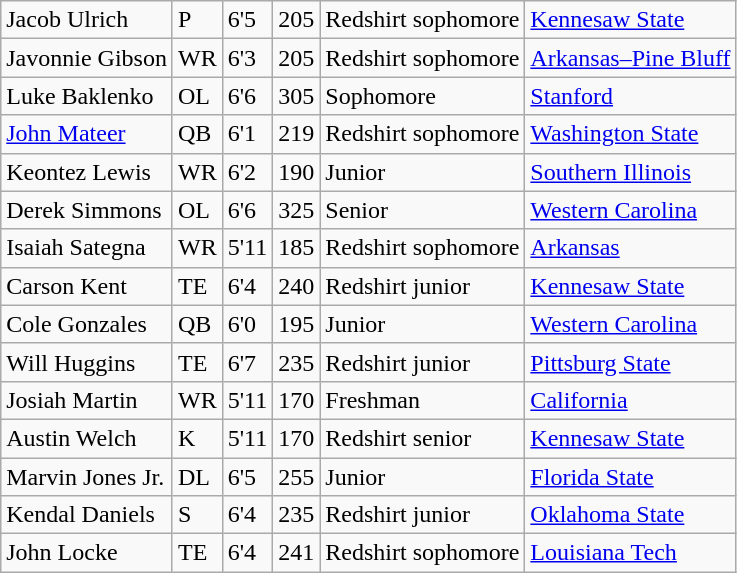<table class="wikitable sortable">
<tr>
<td>Jacob Ulrich</td>
<td>P</td>
<td>6'5</td>
<td>205</td>
<td> Redshirt sophomore</td>
<td><a href='#'>Kennesaw State</a></td>
</tr>
<tr>
<td>Javonnie Gibson</td>
<td>WR</td>
<td>6'3</td>
<td>205</td>
<td> Redshirt sophomore</td>
<td><a href='#'>Arkansas–Pine Bluff</a></td>
</tr>
<tr>
<td>Luke Baklenko</td>
<td>OL</td>
<td>6'6</td>
<td>305</td>
<td>Sophomore</td>
<td><a href='#'>Stanford</a></td>
</tr>
<tr>
<td><a href='#'>John Mateer</a></td>
<td>QB</td>
<td>6'1</td>
<td>219</td>
<td> Redshirt sophomore</td>
<td><a href='#'>Washington State</a></td>
</tr>
<tr>
<td>Keontez Lewis</td>
<td>WR</td>
<td>6'2</td>
<td>190</td>
<td>Junior</td>
<td><a href='#'>Southern Illinois</a></td>
</tr>
<tr>
<td>Derek Simmons</td>
<td>OL</td>
<td>6'6</td>
<td>325</td>
<td>Senior</td>
<td><a href='#'>Western Carolina</a></td>
</tr>
<tr>
<td>Isaiah Sategna</td>
<td>WR</td>
<td>5'11</td>
<td>185</td>
<td> Redshirt sophomore</td>
<td><a href='#'>Arkansas</a></td>
</tr>
<tr>
<td>Carson Kent</td>
<td>TE</td>
<td>6'4</td>
<td>240</td>
<td> Redshirt junior</td>
<td><a href='#'>Kennesaw State</a></td>
</tr>
<tr>
<td>Cole Gonzales</td>
<td>QB</td>
<td>6'0</td>
<td>195</td>
<td>Junior</td>
<td><a href='#'>Western Carolina</a></td>
</tr>
<tr>
<td>Will Huggins</td>
<td>TE</td>
<td>6'7</td>
<td>235</td>
<td> Redshirt junior</td>
<td><a href='#'>Pittsburg State</a></td>
</tr>
<tr>
<td>Josiah Martin</td>
<td>WR</td>
<td>5'11</td>
<td>170</td>
<td>Freshman</td>
<td><a href='#'>California</a></td>
</tr>
<tr>
<td>Austin Welch</td>
<td>K</td>
<td>5'11</td>
<td>170</td>
<td> Redshirt senior</td>
<td><a href='#'>Kennesaw State</a></td>
</tr>
<tr>
<td>Marvin Jones Jr.</td>
<td>DL</td>
<td>6'5</td>
<td>255</td>
<td>Junior</td>
<td><a href='#'>Florida State</a></td>
</tr>
<tr>
<td>Kendal Daniels</td>
<td>S</td>
<td>6'4</td>
<td>235</td>
<td> Redshirt junior</td>
<td><a href='#'>Oklahoma State</a></td>
</tr>
<tr>
<td>John Locke</td>
<td>TE</td>
<td>6'4</td>
<td>241</td>
<td> Redshirt sophomore</td>
<td><a href='#'>Louisiana Tech</a></td>
</tr>
</table>
